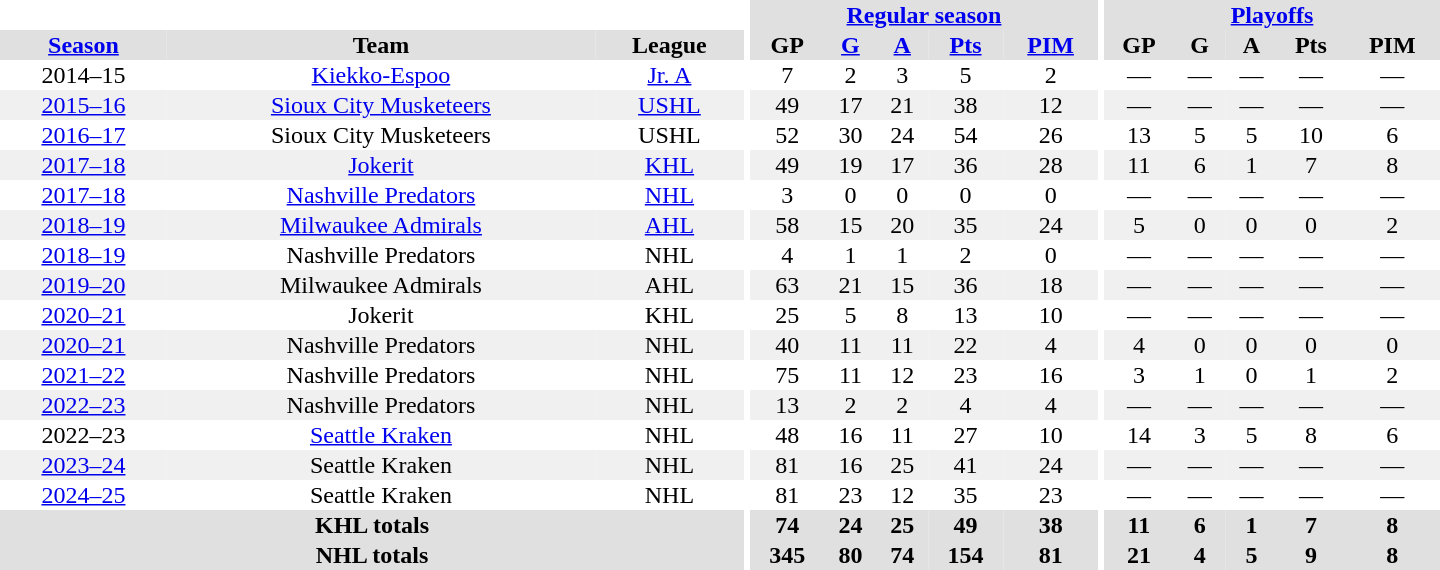<table border="0" cellpadding="1" cellspacing="0" style="text-align:center; width:60em">
<tr bgcolor="#e0e0e0">
<th colspan="3" bgcolor="#ffffff"></th>
<th rowspan="100" bgcolor="#ffffff"></th>
<th colspan="5"><a href='#'>Regular season</a></th>
<th rowspan="100" bgcolor="#ffffff"></th>
<th colspan="5"><a href='#'>Playoffs</a></th>
</tr>
<tr bgcolor="#e0e0e0">
<th><a href='#'>Season</a></th>
<th>Team</th>
<th>League</th>
<th>GP</th>
<th><a href='#'>G</a></th>
<th><a href='#'>A</a></th>
<th><a href='#'>Pts</a></th>
<th><a href='#'>PIM</a></th>
<th>GP</th>
<th>G</th>
<th>A</th>
<th>Pts</th>
<th>PIM</th>
</tr>
<tr>
<td>2014–15</td>
<td><a href='#'>Kiekko-Espoo</a></td>
<td><a href='#'>Jr. A</a></td>
<td>7</td>
<td>2</td>
<td>3</td>
<td>5</td>
<td>2</td>
<td>—</td>
<td>—</td>
<td>—</td>
<td>—</td>
<td>—</td>
</tr>
<tr bgcolor="#f0f0f0">
<td><a href='#'>2015–16</a></td>
<td><a href='#'>Sioux City Musketeers</a></td>
<td><a href='#'>USHL</a></td>
<td>49</td>
<td>17</td>
<td>21</td>
<td>38</td>
<td>12</td>
<td>—</td>
<td>—</td>
<td>—</td>
<td>—</td>
<td>—</td>
</tr>
<tr>
<td><a href='#'>2016–17</a></td>
<td>Sioux City Musketeers</td>
<td>USHL</td>
<td>52</td>
<td>30</td>
<td>24</td>
<td>54</td>
<td>26</td>
<td>13</td>
<td>5</td>
<td>5</td>
<td>10</td>
<td>6</td>
</tr>
<tr bgcolor="#f0f0f0">
<td><a href='#'>2017–18</a></td>
<td><a href='#'>Jokerit</a></td>
<td><a href='#'>KHL</a></td>
<td>49</td>
<td>19</td>
<td>17</td>
<td>36</td>
<td>28</td>
<td>11</td>
<td>6</td>
<td>1</td>
<td>7</td>
<td>8</td>
</tr>
<tr>
<td><a href='#'>2017–18</a></td>
<td><a href='#'>Nashville Predators</a></td>
<td><a href='#'>NHL</a></td>
<td>3</td>
<td>0</td>
<td>0</td>
<td>0</td>
<td>0</td>
<td>—</td>
<td>—</td>
<td>—</td>
<td>—</td>
<td>—</td>
</tr>
<tr bgcolor="#f0f0f0">
<td><a href='#'>2018–19</a></td>
<td><a href='#'>Milwaukee Admirals</a></td>
<td><a href='#'>AHL</a></td>
<td>58</td>
<td>15</td>
<td>20</td>
<td>35</td>
<td>24</td>
<td>5</td>
<td>0</td>
<td>0</td>
<td>0</td>
<td>2</td>
</tr>
<tr>
<td><a href='#'>2018–19</a></td>
<td>Nashville Predators</td>
<td>NHL</td>
<td>4</td>
<td>1</td>
<td>1</td>
<td>2</td>
<td>0</td>
<td>—</td>
<td>—</td>
<td>—</td>
<td>—</td>
<td>—</td>
</tr>
<tr bgcolor="#f0f0f0">
<td><a href='#'>2019–20</a></td>
<td>Milwaukee Admirals</td>
<td>AHL</td>
<td>63</td>
<td>21</td>
<td>15</td>
<td>36</td>
<td>18</td>
<td>—</td>
<td>—</td>
<td>—</td>
<td>—</td>
<td>—</td>
</tr>
<tr>
<td><a href='#'>2020–21</a></td>
<td>Jokerit</td>
<td>KHL</td>
<td>25</td>
<td>5</td>
<td>8</td>
<td>13</td>
<td>10</td>
<td>—</td>
<td>—</td>
<td>—</td>
<td>—</td>
<td>—</td>
</tr>
<tr bgcolor="#f0f0f0">
<td><a href='#'>2020–21</a></td>
<td>Nashville Predators</td>
<td>NHL</td>
<td>40</td>
<td>11</td>
<td>11</td>
<td>22</td>
<td>4</td>
<td>4</td>
<td>0</td>
<td>0</td>
<td>0</td>
<td>0</td>
</tr>
<tr>
<td><a href='#'>2021–22</a></td>
<td>Nashville Predators</td>
<td>NHL</td>
<td>75</td>
<td>11</td>
<td>12</td>
<td>23</td>
<td>16</td>
<td>3</td>
<td>1</td>
<td>0</td>
<td>1</td>
<td>2</td>
</tr>
<tr bgcolor="#f0f0f0">
<td><a href='#'>2022–23</a></td>
<td>Nashville Predators</td>
<td>NHL</td>
<td>13</td>
<td>2</td>
<td>2</td>
<td>4</td>
<td>4</td>
<td>—</td>
<td>—</td>
<td>—</td>
<td>—</td>
<td>—</td>
</tr>
<tr>
<td>2022–23</td>
<td><a href='#'>Seattle Kraken</a></td>
<td>NHL</td>
<td>48</td>
<td>16</td>
<td>11</td>
<td>27</td>
<td>10</td>
<td>14</td>
<td>3</td>
<td>5</td>
<td>8</td>
<td>6</td>
</tr>
<tr bgcolor="#f0f0f0">
<td><a href='#'>2023–24</a></td>
<td>Seattle Kraken</td>
<td>NHL</td>
<td>81</td>
<td>16</td>
<td>25</td>
<td>41</td>
<td>24</td>
<td>—</td>
<td>—</td>
<td>—</td>
<td>—</td>
<td>—</td>
</tr>
<tr>
<td><a href='#'>2024–25</a></td>
<td>Seattle Kraken</td>
<td>NHL</td>
<td>81</td>
<td>23</td>
<td>12</td>
<td>35</td>
<td>23</td>
<td>—</td>
<td>—</td>
<td>—</td>
<td>—</td>
<td>—</td>
</tr>
<tr bgcolor="#e0e0e0">
<th colspan="3">KHL totals</th>
<th>74</th>
<th>24</th>
<th>25</th>
<th>49</th>
<th>38</th>
<th>11</th>
<th>6</th>
<th>1</th>
<th>7</th>
<th>8</th>
</tr>
<tr bgcolor="#e0e0e0">
<th colspan="3">NHL totals</th>
<th>345</th>
<th>80</th>
<th>74</th>
<th>154</th>
<th>81</th>
<th>21</th>
<th>4</th>
<th>5</th>
<th>9</th>
<th>8</th>
</tr>
</table>
